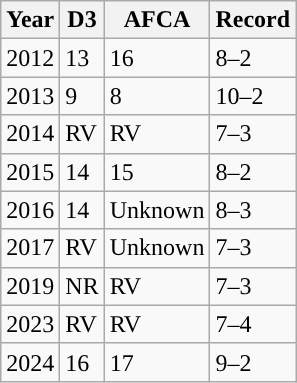<table class="wikitable"; style= "text-align: ">
<tr>
<th width=px>Year</th>
<th width=px>D3</th>
<th width=px>AFCA</th>
<th width=px>Record</th>
</tr>
<tr>
<td>2012</td>
<td>13</td>
<td>16</td>
<td>8–2</td>
</tr>
<tr>
<td>2013</td>
<td>9</td>
<td>8</td>
<td>10–2</td>
</tr>
<tr>
<td>2014</td>
<td>RV</td>
<td>RV</td>
<td>7–3</td>
</tr>
<tr>
<td>2015</td>
<td>14</td>
<td>15</td>
<td>8–2</td>
</tr>
<tr>
<td>2016</td>
<td>14</td>
<td>Unknown</td>
<td>8–3</td>
</tr>
<tr>
<td>2017</td>
<td>RV</td>
<td>Unknown</td>
<td>7–3</td>
</tr>
<tr>
<td>2019</td>
<td>NR</td>
<td>RV</td>
<td>7–3</td>
</tr>
<tr>
<td>2023</td>
<td>RV</td>
<td>RV</td>
<td>7–4</td>
</tr>
<tr>
<td>2024</td>
<td>16</td>
<td>17</td>
<td>9–2</td>
</tr>
</table>
